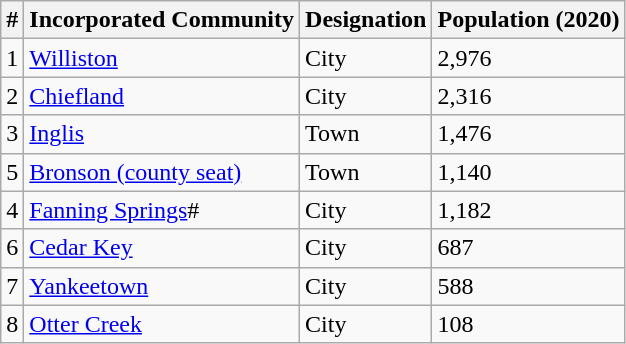<table class="wikitable sortable mw-collapsible">
<tr>
<th>#</th>
<th>Incorporated Community</th>
<th>Designation</th>
<th>Population (2020)</th>
</tr>
<tr>
<td>1</td>
<td><a href='#'>Williston</a></td>
<td>City</td>
<td>2,976</td>
</tr>
<tr>
<td>2</td>
<td><a href='#'>Chiefland</a></td>
<td>City</td>
<td>2,316</td>
</tr>
<tr>
<td>3</td>
<td><a href='#'>Inglis</a></td>
<td>Town</td>
<td>1,476</td>
</tr>
<tr>
<td>5</td>
<td><a href='#'>Bronson (county seat)</a></td>
<td>Town</td>
<td>1,140</td>
</tr>
<tr>
<td>4</td>
<td><a href='#'>Fanning Springs</a>#</td>
<td>City</td>
<td>1,182</td>
</tr>
<tr>
<td>6</td>
<td><a href='#'>Cedar Key</a></td>
<td>City</td>
<td>687</td>
</tr>
<tr>
<td>7</td>
<td><a href='#'>Yankeetown</a></td>
<td>City</td>
<td>588</td>
</tr>
<tr>
<td>8</td>
<td><a href='#'>Otter Creek</a></td>
<td>City</td>
<td>108</td>
</tr>
</table>
